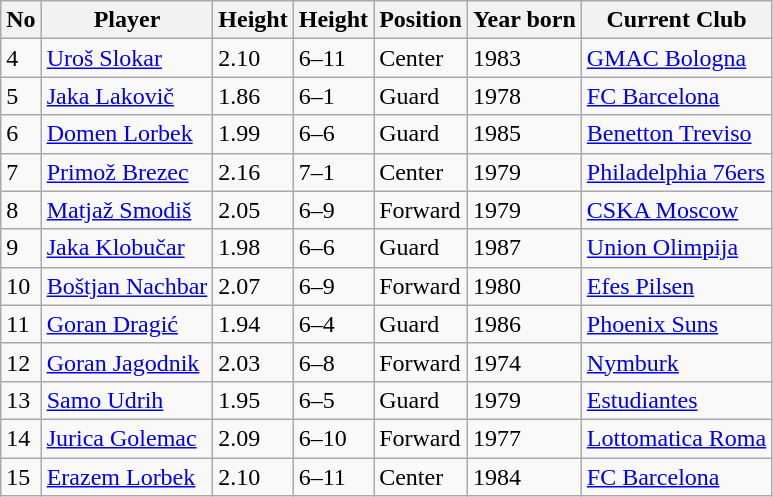<table class="wikitable sortable">
<tr>
<th>No</th>
<th>Player</th>
<th>Height</th>
<th>Height</th>
<th>Position</th>
<th>Year born</th>
<th>Current Club</th>
</tr>
<tr>
<td>4</td>
<td><a href='#'>Uroš Slokar</a></td>
<td>2.10</td>
<td>6–11</td>
<td>Center</td>
<td>1983</td>
<td> <a href='#'>GMAC Bologna</a></td>
</tr>
<tr>
<td>5</td>
<td><a href='#'>Jaka Lakovič</a></td>
<td>1.86</td>
<td>6–1</td>
<td>Guard</td>
<td>1978</td>
<td> <a href='#'>FC Barcelona</a></td>
</tr>
<tr>
<td>6</td>
<td><a href='#'>Domen Lorbek</a></td>
<td>1.99</td>
<td>6–6</td>
<td>Guard</td>
<td>1985</td>
<td> <a href='#'>Benetton Treviso</a></td>
</tr>
<tr>
<td>7</td>
<td><a href='#'>Primož Brezec</a></td>
<td>2.16</td>
<td>7–1</td>
<td>Center</td>
<td>1979</td>
<td> <a href='#'>Philadelphia 76ers</a></td>
</tr>
<tr>
<td>8</td>
<td><a href='#'>Matjaž Smodiš</a></td>
<td>2.05</td>
<td>6–9</td>
<td>Forward</td>
<td>1979</td>
<td> <a href='#'>CSKA Moscow</a></td>
</tr>
<tr>
<td>9</td>
<td><a href='#'>Jaka Klobučar</a></td>
<td>1.98</td>
<td>6–6</td>
<td>Guard</td>
<td>1987</td>
<td> <a href='#'>Union Olimpija</a></td>
</tr>
<tr>
<td>10</td>
<td><a href='#'>Boštjan Nachbar</a></td>
<td>2.07</td>
<td>6–9</td>
<td>Forward</td>
<td>1980</td>
<td> <a href='#'>Efes Pilsen</a></td>
</tr>
<tr>
<td>11</td>
<td><a href='#'>Goran Dragić</a></td>
<td>1.94</td>
<td>6–4</td>
<td>Guard</td>
<td>1986</td>
<td> <a href='#'>Phoenix Suns</a></td>
</tr>
<tr>
<td>12</td>
<td><a href='#'>Goran Jagodnik</a></td>
<td>2.03</td>
<td>6–8</td>
<td>Forward</td>
<td>1974</td>
<td> <a href='#'>Nymburk</a></td>
</tr>
<tr>
<td>13</td>
<td><a href='#'>Samo Udrih</a></td>
<td>1.95</td>
<td>6–5</td>
<td>Guard</td>
<td>1979</td>
<td> <a href='#'>Estudiantes</a></td>
</tr>
<tr>
<td>14</td>
<td><a href='#'>Jurica Golemac</a></td>
<td>2.09</td>
<td>6–10</td>
<td>Forward</td>
<td>1977</td>
<td> <a href='#'>Lottomatica Roma</a></td>
</tr>
<tr>
<td>15</td>
<td><a href='#'>Erazem Lorbek</a></td>
<td>2.10</td>
<td>6–11</td>
<td>Center</td>
<td>1984</td>
<td> <a href='#'>FC Barcelona</a></td>
</tr>
</table>
